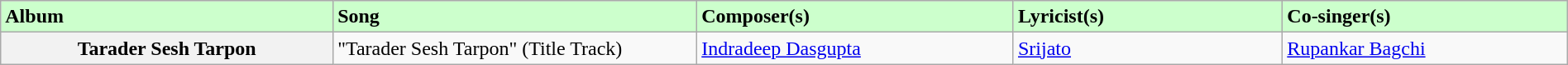<table class="wikitable plainrowheaders" width="100%" textcolor:#000;">
<tr style="background:#cfc; text-align:"center;">
<td scope="col" width=21%><strong>Album</strong></td>
<td scope="col" width=23%><strong>Song</strong></td>
<td scope="col" width=20%><strong>Composer(s)</strong></td>
<td scope="col" width=17%><strong>Lyricist(s)</strong></td>
<td scope="col" width=18%><strong>Co-singer(s)</strong></td>
</tr>
<tr>
<th scope="row">Tarader Sesh Tarpon</th>
<td>"Tarader Sesh Tarpon" (Title Track)</td>
<td><a href='#'>Indradeep Dasgupta</a></td>
<td><a href='#'>Srijato</a></td>
<td><a href='#'>Rupankar Bagchi</a></td>
</tr>
</table>
